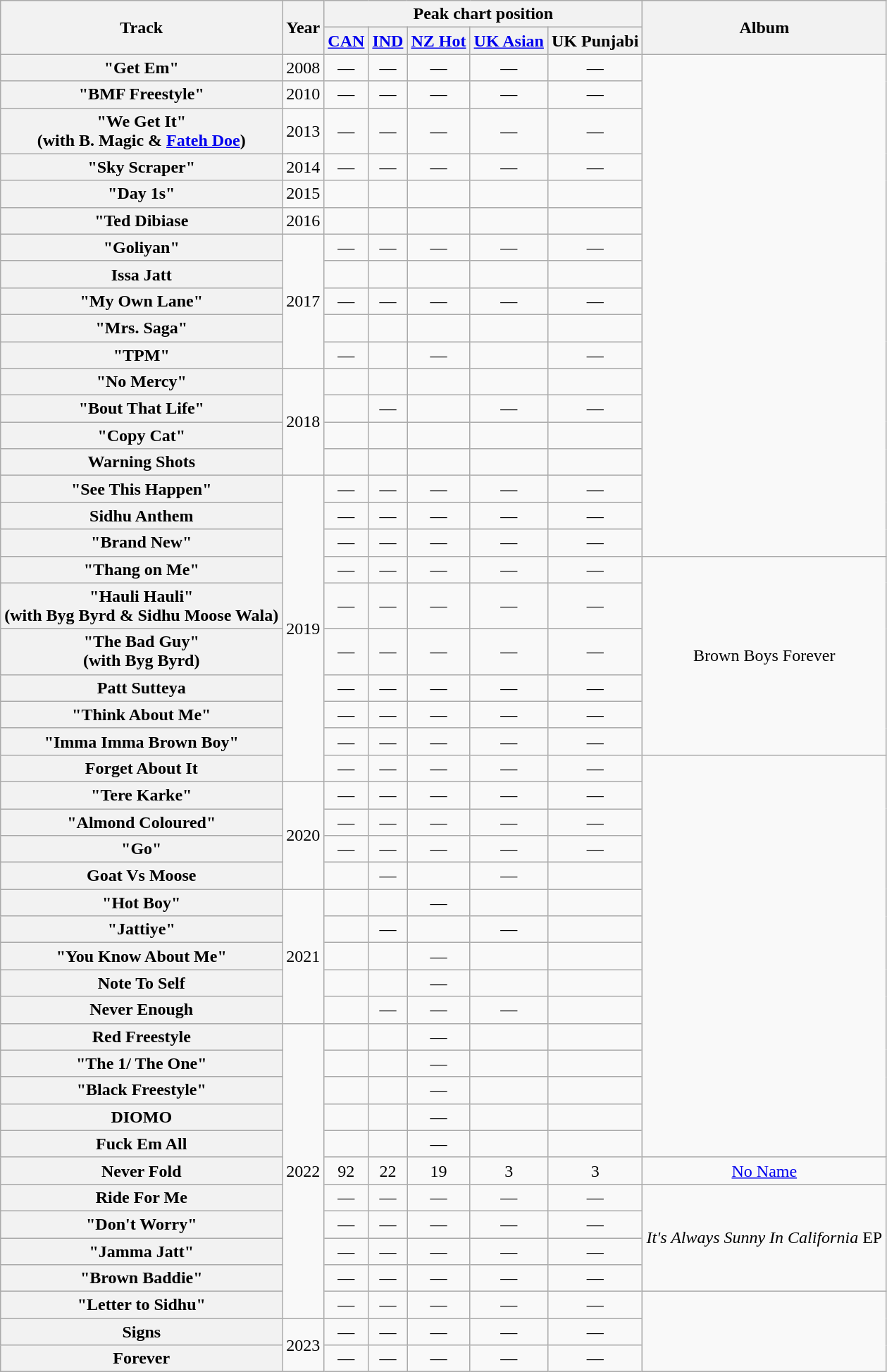<table class="wikitable plainrowheaders" style="text-align:center;">
<tr>
<th rowspan="2" scope="col">Track</th>
<th rowspan="2" scope="col">Year</th>
<th colspan="5">Peak chart position</th>
<th rowspan="2">Album</th>
</tr>
<tr>
<th><a href='#'>CAN</a></th>
<th><a href='#'>IND</a></th>
<th><a href='#'>NZ Hot</a></th>
<th><a href='#'>UK Asian</a></th>
<th>UK Punjabi</th>
</tr>
<tr>
<th scope="row">"Get Em"</th>
<td>2008</td>
<td>—</td>
<td>—</td>
<td>—</td>
<td>—</td>
<td>—</td>
<td rowspan="18"></td>
</tr>
<tr>
<th scope="row">"BMF Freestyle" </th>
<td>2010</td>
<td>—</td>
<td>—</td>
<td>—</td>
<td>—</td>
<td>—</td>
</tr>
<tr>
<th scope="row">"We Get It"<br><span>(with B. Magic & <a href='#'>Fateh Doe</a>)</span></th>
<td>2013</td>
<td>—</td>
<td>—</td>
<td>—</td>
<td>—</td>
<td>—</td>
</tr>
<tr>
<th scope="row">"Sky Scraper"<br></th>
<td>2014</td>
<td>—</td>
<td>—</td>
<td>—</td>
<td>—</td>
<td>—</td>
</tr>
<tr>
<th scope="row">"Day 1s"<br></th>
<td>2015</td>
<td></td>
<td></td>
<td></td>
<td></td>
<td></td>
</tr>
<tr>
<th scope="row">"Ted Dibiase<br></th>
<td>2016</td>
<td></td>
<td></td>
<td></td>
<td></td>
<td></td>
</tr>
<tr>
<th scope="row">"Goliyan"<br></th>
<td rowspan="5">2017</td>
<td>—</td>
<td>—</td>
<td>—</td>
<td>—</td>
<td>—</td>
</tr>
<tr>
<th scope="row">Issa Jatt<br> </th>
<td></td>
<td></td>
<td></td>
<td></td>
<td></td>
</tr>
<tr>
<th scope="row">"My Own Lane"</th>
<td>—</td>
<td>—</td>
<td>—</td>
<td>—</td>
<td>—</td>
</tr>
<tr>
<th scope="row">"Mrs. Saga"</th>
<td></td>
<td></td>
<td></td>
<td></td>
<td></td>
</tr>
<tr>
<th scope="row">"TPM"<br></th>
<td>—</td>
<td></td>
<td>—</td>
<td></td>
<td>—</td>
</tr>
<tr>
<th scope="row">"No Mercy"</th>
<td rowspan="4">2018</td>
<td></td>
<td></td>
<td></td>
<td></td>
<td></td>
</tr>
<tr>
<th scope="row">"Bout That Life"<br></th>
<td></td>
<td>—</td>
<td></td>
<td>—</td>
<td>—</td>
</tr>
<tr>
<th scope="row">"Copy Cat"</th>
<td></td>
<td></td>
<td></td>
<td></td>
<td></td>
</tr>
<tr>
<th scope="row">Warning Shots<br></th>
<td></td>
<td></td>
<td></td>
<td></td>
<td></td>
</tr>
<tr>
<th scope="row">"See This Happen"<br></th>
<td rowspan="10">2019</td>
<td>—</td>
<td>—</td>
<td>—</td>
<td>—</td>
<td>—</td>
</tr>
<tr>
<th scope="row">Sidhu Anthem </th>
<td>—</td>
<td>—</td>
<td>—</td>
<td>—</td>
<td>—</td>
</tr>
<tr>
<th scope="row">"Brand New"</th>
<td>—</td>
<td>—</td>
<td>—</td>
<td>—</td>
<td>—</td>
</tr>
<tr>
<th scope="row">"Thang on Me"<br></th>
<td>—</td>
<td>—</td>
<td>—</td>
<td>—</td>
<td>—</td>
<td rowspan="6">Brown Boys Forever</td>
</tr>
<tr>
<th scope="row">"Hauli Hauli"<br><span>(with Byg Byrd & Sidhu Moose Wala)</span></th>
<td>—</td>
<td>—</td>
<td>—</td>
<td>—</td>
<td>—</td>
</tr>
<tr>
<th scope="row">"The Bad Guy"<br><span>(with Byg Byrd)</span></th>
<td>—</td>
<td>—</td>
<td>—</td>
<td>—</td>
<td>—</td>
</tr>
<tr>
<th scope="row">Patt Sutteya<br></th>
<td>—</td>
<td>—</td>
<td>—</td>
<td>—</td>
<td>—</td>
</tr>
<tr>
<th scope="row">"Think About Me"<br></th>
<td>—</td>
<td>—</td>
<td>—</td>
<td>—</td>
<td>—</td>
</tr>
<tr>
<th scope="row">"Imma Imma Brown Boy"<br></th>
<td>—</td>
<td>—</td>
<td>—</td>
<td>—</td>
<td>—</td>
</tr>
<tr>
<th scope="row">Forget About It<br></th>
<td>—</td>
<td>—</td>
<td>—</td>
<td>—</td>
<td>—</td>
<td rowspan="15"></td>
</tr>
<tr>
<th scope="row">"Tere Karke" </th>
<td rowspan="4">2020</td>
<td>—</td>
<td>—</td>
<td>—</td>
<td>—</td>
<td>—</td>
</tr>
<tr>
<th scope="row">"Almond Coloured" </th>
<td>—</td>
<td>—</td>
<td>—</td>
<td>—</td>
<td>—</td>
</tr>
<tr>
<th scope="row">"Go"</th>
<td>—</td>
<td>—</td>
<td>—</td>
<td>—</td>
<td>—</td>
</tr>
<tr>
<th scope="row">Goat Vs Moose</th>
<td></td>
<td>—</td>
<td></td>
<td>—</td>
<td></td>
</tr>
<tr>
<th scope="row">"Hot Boy" </th>
<td rowspan="5">2021</td>
<td></td>
<td></td>
<td>—</td>
<td></td>
<td></td>
</tr>
<tr>
<th scope="row">"Jattiye"</th>
<td></td>
<td>—</td>
<td></td>
<td>—</td>
<td></td>
</tr>
<tr>
<th scope="row">"You Know About Me"</th>
<td></td>
<td></td>
<td>—</td>
<td></td>
<td></td>
</tr>
<tr>
<th scope="row">Note To Self</th>
<td></td>
<td></td>
<td>—</td>
<td></td>
<td></td>
</tr>
<tr>
<th scope="row">Never Enough</th>
<td></td>
<td>—</td>
<td>—</td>
<td>—</td>
<td></td>
</tr>
<tr>
<th scope="row">Red Freestyle</th>
<td rowspan="11">2022</td>
<td></td>
<td></td>
<td>—</td>
<td></td>
<td></td>
</tr>
<tr>
<th scope="row">"The 1/ The One"</th>
<td></td>
<td></td>
<td>—</td>
<td></td>
<td></td>
</tr>
<tr>
<th scope="row">"Black Freestyle" </th>
<td></td>
<td></td>
<td>—</td>
<td></td>
<td></td>
</tr>
<tr>
<th scope="row">DIOMO </th>
<td></td>
<td></td>
<td>—</td>
<td></td>
<td></td>
</tr>
<tr>
<th scope="row">Fuck Em All </th>
<td></td>
<td></td>
<td>—</td>
<td></td>
<td></td>
</tr>
<tr>
<th scope="row">Never Fold </th>
<td>92</td>
<td>22</td>
<td>19</td>
<td>3</td>
<td>3</td>
<td><a href='#'>No Name</a></td>
</tr>
<tr>
<th scope="row">Ride For Me</th>
<td>—</td>
<td>—</td>
<td>—</td>
<td>—</td>
<td>—</td>
<td rowspan="4"><em>It's Always Sunny In California</em> EP</td>
</tr>
<tr>
<th scope="row">"Don't Worry" </th>
<td>—</td>
<td>—</td>
<td>—</td>
<td>—</td>
<td>—</td>
</tr>
<tr>
<th scope="row">"Jamma Jatt"</th>
<td>—</td>
<td>—</td>
<td>—</td>
<td>—</td>
<td>—</td>
</tr>
<tr>
<th scope="row">"Brown Baddie" </th>
<td>—</td>
<td>—</td>
<td>—</td>
<td>—</td>
<td>—</td>
</tr>
<tr>
<th scope="row">"Letter to Sidhu"</th>
<td>—</td>
<td>—</td>
<td>—</td>
<td>—</td>
<td>—</td>
<td rowspan="3"></td>
</tr>
<tr>
<th scope="row">Signs</th>
<td rowspan="2">2023</td>
<td>—</td>
<td>—</td>
<td>—</td>
<td>—</td>
<td>—</td>
</tr>
<tr>
<th scope="row">Forever </th>
<td>—</td>
<td>—</td>
<td>—</td>
<td>—</td>
<td>—</td>
</tr>
</table>
